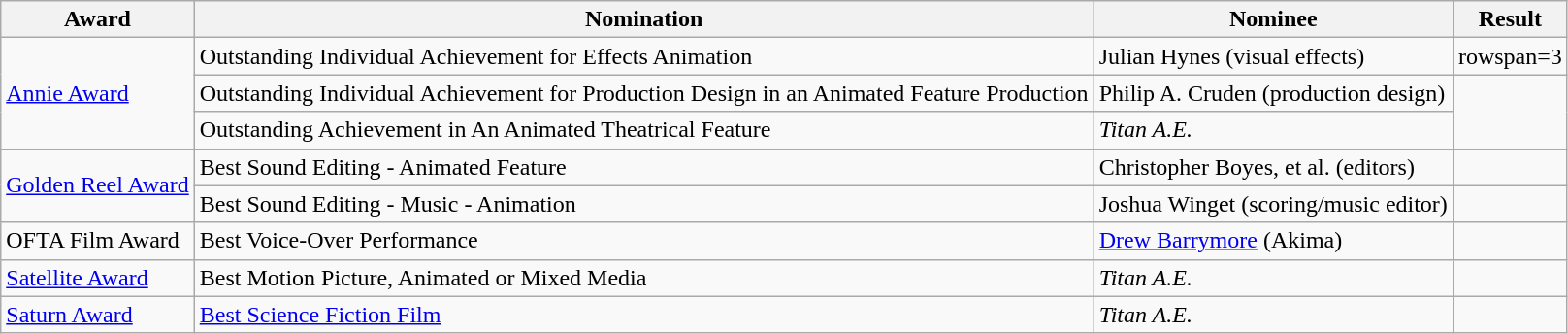<table class="wikitable" width:100%;">
<tr>
<th>Award</th>
<th>Nomination</th>
<th>Nominee</th>
<th>Result</th>
</tr>
<tr>
<td rowspan=3><a href='#'>Annie Award</a></td>
<td>Outstanding Individual Achievement for Effects Animation</td>
<td>Julian Hynes (visual effects)</td>
<td>rowspan=3  </td>
</tr>
<tr>
<td>Outstanding Individual Achievement for Production Design in an Animated Feature Production</td>
<td>Philip A. Cruden (production design)</td>
</tr>
<tr>
<td>Outstanding Achievement in An Animated Theatrical Feature</td>
<td><em>Titan A.E.</em></td>
</tr>
<tr>
<td rowspan=2><a href='#'>Golden Reel Award</a></td>
<td>Best Sound Editing - Animated Feature</td>
<td>Christopher Boyes, et al. (editors)</td>
<td></td>
</tr>
<tr>
<td>Best Sound Editing - Music - Animation</td>
<td>Joshua Winget (scoring/music editor)</td>
<td></td>
</tr>
<tr>
<td>OFTA Film Award</td>
<td>Best Voice-Over Performance</td>
<td><a href='#'>Drew Barrymore</a> (Akima)</td>
<td></td>
</tr>
<tr>
<td><a href='#'>Satellite Award</a></td>
<td>Best Motion Picture, Animated or Mixed Media</td>
<td><em>Titan A.E.</em></td>
<td></td>
</tr>
<tr>
<td><a href='#'>Saturn Award</a></td>
<td><a href='#'>Best Science Fiction Film</a></td>
<td><em>Titan A.E.</em></td>
<td></td>
</tr>
</table>
